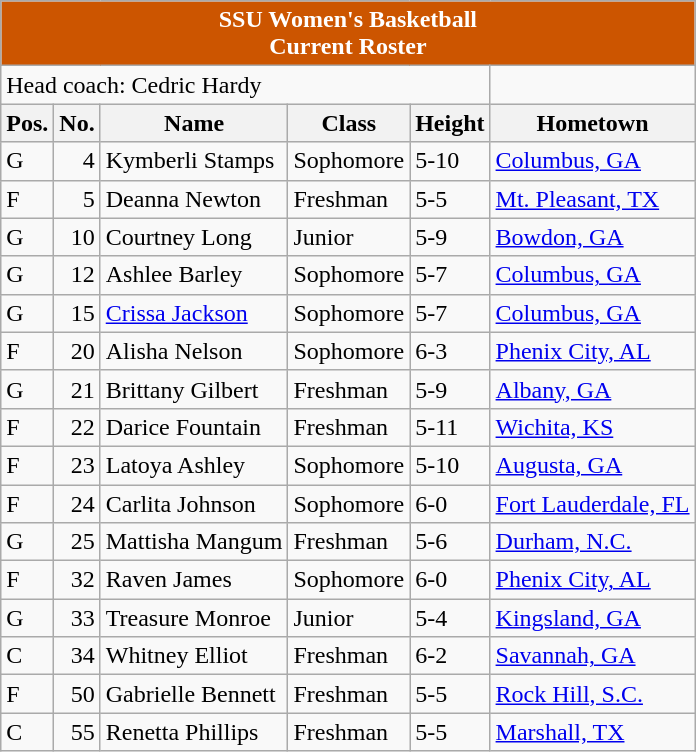<table class="wikitable">
<tr>
<th colspan=7 style="background:#CC5500;color:white;">SSU Women's Basketball<br>Current Roster</th>
</tr>
<tr>
<td colspan=5>Head coach: Cedric Hardy</td>
</tr>
<tr>
<th>Pos.</th>
<th>No.</th>
<th>Name</th>
<th>Class</th>
<th>Height</th>
<th>Hometown</th>
</tr>
<tr>
<td>G</td>
<td align="right">4</td>
<td>Kymberli Stamps</td>
<td>Sophomore</td>
<td>5-10</td>
<td><a href='#'>Columbus, GA</a></td>
</tr>
<tr>
<td>F</td>
<td align="right">5</td>
<td>Deanna Newton</td>
<td>Freshman</td>
<td>5-5</td>
<td><a href='#'>Mt. Pleasant, TX</a></td>
</tr>
<tr>
<td>G</td>
<td align="right">10</td>
<td>Courtney Long</td>
<td>Junior</td>
<td>5-9</td>
<td><a href='#'>Bowdon, GA</a></td>
</tr>
<tr>
<td>G</td>
<td align="right">12</td>
<td>Ashlee Barley</td>
<td>Sophomore</td>
<td>5-7</td>
<td><a href='#'>Columbus, GA</a></td>
</tr>
<tr>
<td>G</td>
<td align="right">15</td>
<td><a href='#'>Crissa Jackson</a></td>
<td>Sophomore</td>
<td>5-7</td>
<td><a href='#'>Columbus, GA</a></td>
</tr>
<tr>
<td>F</td>
<td align="right">20</td>
<td>Alisha Nelson</td>
<td>Sophomore</td>
<td>6-3</td>
<td><a href='#'>Phenix City, AL</a></td>
</tr>
<tr>
<td>G</td>
<td align="right">21</td>
<td>Brittany Gilbert</td>
<td>Freshman</td>
<td>5-9</td>
<td><a href='#'>Albany, GA</a></td>
</tr>
<tr>
<td>F</td>
<td align="right">22</td>
<td>Darice Fountain</td>
<td>Freshman</td>
<td>5-11</td>
<td><a href='#'>Wichita, KS</a></td>
</tr>
<tr>
<td>F</td>
<td align="right">23</td>
<td>Latoya Ashley</td>
<td>Sophomore</td>
<td>5-10</td>
<td><a href='#'>Augusta, GA</a></td>
</tr>
<tr>
<td>F</td>
<td align="right">24</td>
<td>Carlita Johnson</td>
<td>Sophomore</td>
<td>6-0</td>
<td><a href='#'>Fort Lauderdale, FL</a></td>
</tr>
<tr>
<td>G</td>
<td align="right">25</td>
<td>Mattisha Mangum</td>
<td>Freshman</td>
<td>5-6</td>
<td><a href='#'>Durham, N.C.</a></td>
</tr>
<tr>
<td>F</td>
<td align="right">32</td>
<td>Raven James</td>
<td>Sophomore</td>
<td>6-0</td>
<td><a href='#'>Phenix City, AL</a></td>
</tr>
<tr>
<td>G</td>
<td align="right">33</td>
<td>Treasure Monroe</td>
<td>Junior</td>
<td>5-4</td>
<td><a href='#'>Kingsland, GA</a></td>
</tr>
<tr>
<td>C</td>
<td align="right">34</td>
<td>Whitney Elliot</td>
<td>Freshman</td>
<td>6-2</td>
<td><a href='#'>Savannah, GA</a></td>
</tr>
<tr>
<td>F</td>
<td align="right">50</td>
<td>Gabrielle Bennett</td>
<td>Freshman</td>
<td>5-5</td>
<td><a href='#'>Rock Hill, S.C.</a></td>
</tr>
<tr>
<td>C</td>
<td align="right">55</td>
<td>Renetta Phillips</td>
<td>Freshman</td>
<td>5-5</td>
<td><a href='#'>Marshall, TX</a></td>
</tr>
</table>
